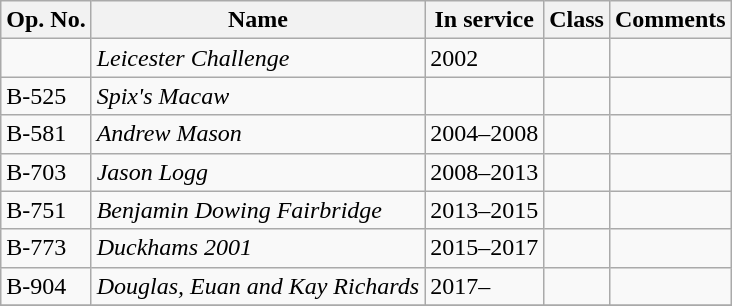<table class="wikitable">
<tr>
<th>Op. No.</th>
<th>Name</th>
<th>In service</th>
<th>Class</th>
<th>Comments</th>
</tr>
<tr>
<td></td>
<td><em>Leicester Challenge</em></td>
<td>2002</td>
<td></td>
<td></td>
</tr>
<tr>
<td>B-525</td>
<td><em>Spix's Macaw</em></td>
<td></td>
<td></td>
<td></td>
</tr>
<tr>
<td>B-581</td>
<td><em>Andrew Mason</em></td>
<td>2004–2008</td>
<td></td>
<td></td>
</tr>
<tr>
<td>B-703</td>
<td><em>Jason Logg</em></td>
<td>2008–2013</td>
<td></td>
<td></td>
</tr>
<tr>
<td>B-751</td>
<td><em>Benjamin Dowing Fairbridge</em></td>
<td>2013–2015</td>
<td></td>
<td></td>
</tr>
<tr>
<td>B-773</td>
<td><em>Duckhams 2001</em></td>
<td>2015–2017</td>
<td></td>
<td></td>
</tr>
<tr>
<td>B-904</td>
<td><em>Douglas, Euan and Kay Richards</em></td>
<td>2017–</td>
<td></td>
<td></td>
</tr>
<tr>
</tr>
</table>
